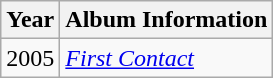<table class="wikitable">
<tr>
<th rowspan="1">Year</th>
<th rowspan="1">Album Information</th>
</tr>
<tr>
<td align="center">2005</td>
<td><em><a href='#'>First Contact</a></em><br></td>
</tr>
</table>
